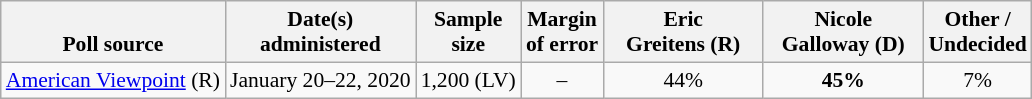<table class="wikitable" style="font-size:90%;text-align:center;">
<tr valign=bottom>
<th>Poll source</th>
<th>Date(s)<br>administered</th>
<th>Sample<br>size</th>
<th>Margin<br>of error</th>
<th style="width:100px;">Eric<br>Greitens (R)</th>
<th style="width:100px;">Nicole<br>Galloway (D)</th>
<th>Other /<br>Undecided</th>
</tr>
<tr>
<td style="text-align:left;"><a href='#'>American Viewpoint</a> (R)</td>
<td>January 20–22, 2020</td>
<td>1,200 (LV)</td>
<td>–</td>
<td>44%</td>
<td><strong>45%</strong></td>
<td>7%</td>
</tr>
</table>
